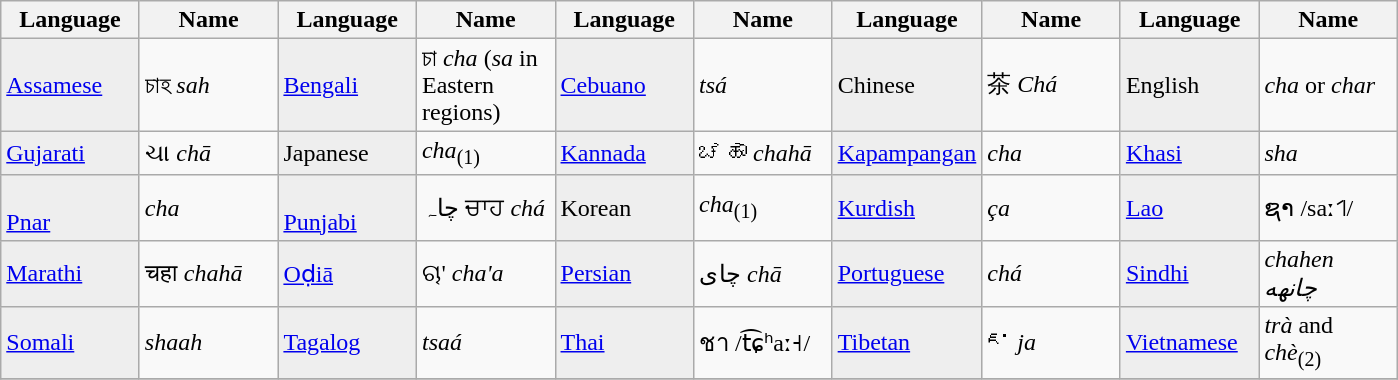<table class="wikitable">
<tr>
<th style="width:85px;">Language</th>
<th style="width:85px;">Name</th>
<th style="width:85px;">Language</th>
<th style="width:85px;">Name</th>
<th style="width:85px;">Language</th>
<th style="width:85px;">Name</th>
<th style="width:85px;">Language</th>
<th style="width:85px;">Name</th>
<th style="width:85px;">Language</th>
<th style="width:85px;">Name</th>
</tr>
<tr>
<td style="background:#eee;"><a href='#'>Assamese</a></td>
<td>চাহ <em>sah</em></td>
<td style="background:#eee;"><a href='#'>Bengali</a></td>
<td>চা <em>cha</em> (<em>sa</em> in Eastern regions)</td>
<td style="background:#eee;"><a href='#'>Cebuano</a></td>
<td><em>tsá</em></td>
<td style="background:#eee;">Chinese</td>
<td>茶 <em>Chá</em></td>
<td style="background:#eee;">English</td>
<td><em>cha</em> or <em>char</em></td>
</tr>
<tr>
<td style="background:#eee;"><a href='#'>Gujarati</a></td>
<td>ચા <em>chā</em></td>
<td style="background:#eee;">Japanese</td>
<td> <em>cha</em><sub>(1)</sub></td>
<td style="background:#eee;"><a href='#'>Kannada</a></td>
<td>ಚಹಾ <em>chahā</em></td>
<td style="background:#eee;"><a href='#'>Kapampangan</a></td>
<td><em>cha</em></td>
<td style="background:#eee;"><a href='#'>Khasi</a></td>
<td><em>sha</em></td>
</tr>
<tr>
<td style="background:#eee;"><br><a href='#'>Pnar</a></td>
<td><em>cha</em></td>
<td style=" background:#eee;"><br><a href='#'>Punjabi</a></td>
<td>چاہ ਚਾਹ <em>chá</em></td>
<td style="background:#eee;">Korean</td>
<td> <em>cha</em><sub>(1)</sub></td>
<td style="background:#eee;"><a href='#'>Kurdish</a></td>
<td><em>ça</em></td>
<td style="background:#eee;"><a href='#'>Lao</a></td>
<td>ຊາ /saː˦˥/</td>
</tr>
<tr>
<td style="background:#eee;"><a href='#'>Marathi</a></td>
<td>चहा <em>chahā</em></td>
<td style="background:#eee;"><a href='#'>Oḍiā</a></td>
<td>ଚା' <em>cha'a</em></td>
<td style="background:#eee;"><a href='#'>Persian</a></td>
<td>چای <em>chā</em></td>
<td style="background:#eee;"><a href='#'>Portuguese</a></td>
<td><em>chá</em></td>
<td style="background:#eee;"><a href='#'>Sindhi</a></td>
<td><em>chahen چانهه</em></td>
</tr>
<tr>
<td style="background:#eee;"><a href='#'>Somali</a></td>
<td><em>shaah</em></td>
<td style="background:#eee;"><a href='#'>Tagalog</a></td>
<td><em>tsaá</em></td>
<td style="background:#eee;"><a href='#'>Thai</a></td>
<td>ชา /t͡ɕʰaː˧/</td>
<td style="background:#eee;"><a href='#'>Tibetan</a></td>
<td>ཇ་ <em>ja</em></td>
<td style="background:#eee;"><a href='#'>Vietnamese</a></td>
<td><em>trà</em> and <em>chè</em><sub>(2)</sub></td>
</tr>
<tr>
</tr>
</table>
